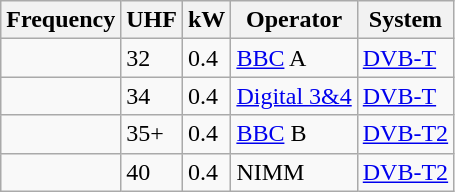<table class="wikitable sortable">
<tr>
<th>Frequency</th>
<th>UHF</th>
<th>kW</th>
<th>Operator</th>
<th>System</th>
</tr>
<tr>
<td></td>
<td>32</td>
<td>0.4</td>
<td><a href='#'>BBC</a> A</td>
<td><a href='#'>DVB-T</a></td>
</tr>
<tr>
<td></td>
<td>34</td>
<td>0.4</td>
<td><a href='#'>Digital 3&4</a></td>
<td><a href='#'>DVB-T</a></td>
</tr>
<tr>
<td></td>
<td>35+</td>
<td>0.4</td>
<td><a href='#'>BBC</a> B</td>
<td><a href='#'>DVB-T2</a></td>
</tr>
<tr>
<td></td>
<td>40</td>
<td>0.4</td>
<td>NIMM</td>
<td><a href='#'>DVB-T2</a></td>
</tr>
</table>
